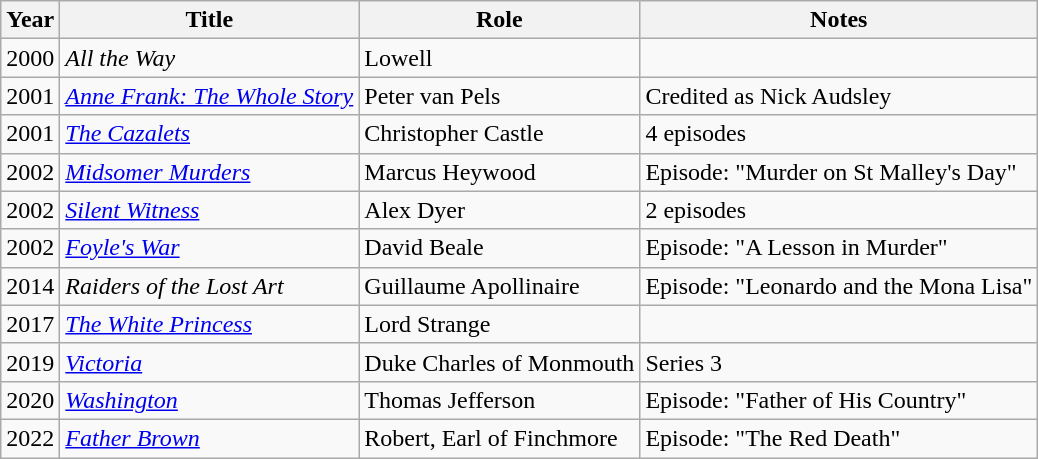<table class="wikitable sortable">
<tr>
<th>Year</th>
<th>Title</th>
<th>Role</th>
<th class="unsortable">Notes</th>
</tr>
<tr>
<td>2000</td>
<td><em>All the Way</em></td>
<td>Lowell</td>
<td></td>
</tr>
<tr>
<td>2001</td>
<td><em><a href='#'>Anne Frank: The Whole Story</a></em></td>
<td>Peter van Pels</td>
<td>Credited as Nick Audsley</td>
</tr>
<tr>
<td>2001</td>
<td><em><a href='#'>The Cazalets</a></em></td>
<td>Christopher Castle</td>
<td>4 episodes</td>
</tr>
<tr>
<td>2002</td>
<td><em><a href='#'>Midsomer Murders</a></em></td>
<td>Marcus Heywood</td>
<td>Episode: "Murder on St Malley's Day"</td>
</tr>
<tr>
<td>2002</td>
<td><em><a href='#'>Silent Witness</a></em></td>
<td>Alex Dyer</td>
<td>2 episodes</td>
</tr>
<tr>
<td>2002</td>
<td><em><a href='#'>Foyle's War</a></em></td>
<td>David Beale</td>
<td>Episode: "A Lesson in Murder"</td>
</tr>
<tr>
<td>2014</td>
<td><em>Raiders of the Lost Art</em></td>
<td>Guillaume Apollinaire</td>
<td>Episode: "Leonardo and the Mona Lisa"</td>
</tr>
<tr>
<td>2017</td>
<td><em><a href='#'>The White Princess</a></em></td>
<td>Lord Strange</td>
<td></td>
</tr>
<tr>
<td>2019</td>
<td><em><a href='#'>Victoria</a></em></td>
<td>Duke Charles of Monmouth</td>
<td>Series 3</td>
</tr>
<tr>
<td>2020</td>
<td><em><a href='#'>Washington</a></em></td>
<td>Thomas Jefferson</td>
<td>Episode: "Father of His Country"</td>
</tr>
<tr>
<td>2022</td>
<td><em><a href='#'>Father Brown</a></em></td>
<td>Robert, Earl of Finchmore</td>
<td>Episode: "The Red Death"</td>
</tr>
</table>
